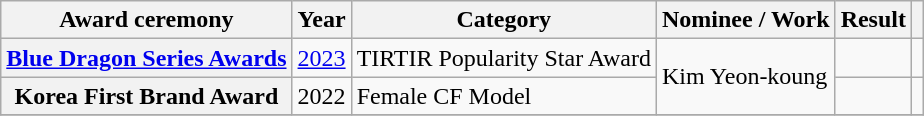<table class="wikitable plainrowheaders sortable">
<tr>
<th scope="col">Award ceremony</th>
<th scope="col">Year</th>
<th scope="col">Category</th>
<th scope="col">Nominee / Work</th>
<th scope="col">Result</th>
<th scope="col" class="unsortable"></th>
</tr>
<tr>
<th scope="row"><a href='#'>Blue Dragon Series Awards</a></th>
<td style="text-align:center"><a href='#'>2023</a></td>
<td>TIRTIR Popularity Star Award</td>
<td rowspan="2">Kim Yeon-koung</td>
<td></td>
<td style="text-align:center"></td>
</tr>
<tr>
<th scope="row">Korea First Brand Award</th>
<td style="text-align:center">2022</td>
<td>Female CF Model</td>
<td></td>
<td style="text-align:center"></td>
</tr>
<tr>
</tr>
</table>
